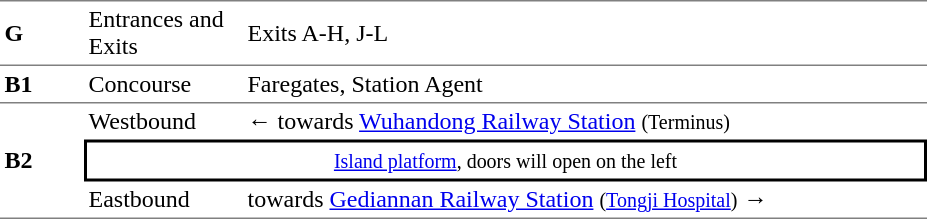<table table border=0 cellspacing=0 cellpadding=3>
<tr>
<td style="border-top:solid 1px gray;border-bottom:solid 0px gray;" width=50><strong>G</strong></td>
<td style="border-top:solid 1px gray;border-bottom:solid 0px gray;" width=100>Entrances and Exits</td>
<td style="border-top:solid 1px gray;border-bottom:solid 0px gray;" width=450>Exits A-H, J-L</td>
</tr>
<tr>
<td style="border-top:solid 1px gray;border-bottom:solid 1px gray;" width=50><strong>B1</strong></td>
<td style="border-top:solid 1px gray;border-bottom:solid 1px gray;" width=100>Concourse</td>
<td style="border-top:solid 1px gray;border-bottom:solid 1px gray;" width=450>Faregates, Station Agent</td>
</tr>
<tr>
<td style="border-bottom:solid 1px gray;" rowspan=3><strong>B2</strong></td>
<td>Westbound</td>
<td>←  towards <a href='#'>Wuhandong Railway Station</a> <small>(Terminus)</small></td>
</tr>
<tr>
<td style="border-right:solid 2px black;border-left:solid 2px black;border-top:solid 2px black;border-bottom:solid 2px black;text-align:center;" colspan=2><small><a href='#'>Island platform</a>, doors will open on the left</small></td>
</tr>
<tr>
<td style="border-bottom:solid 1px gray;">Eastbound</td>
<td style="border-bottom:solid 1px gray;"> towards <a href='#'>Gediannan Railway Station</a> <small>(<a href='#'>Tongji Hospital</a>)</small> →</td>
</tr>
</table>
